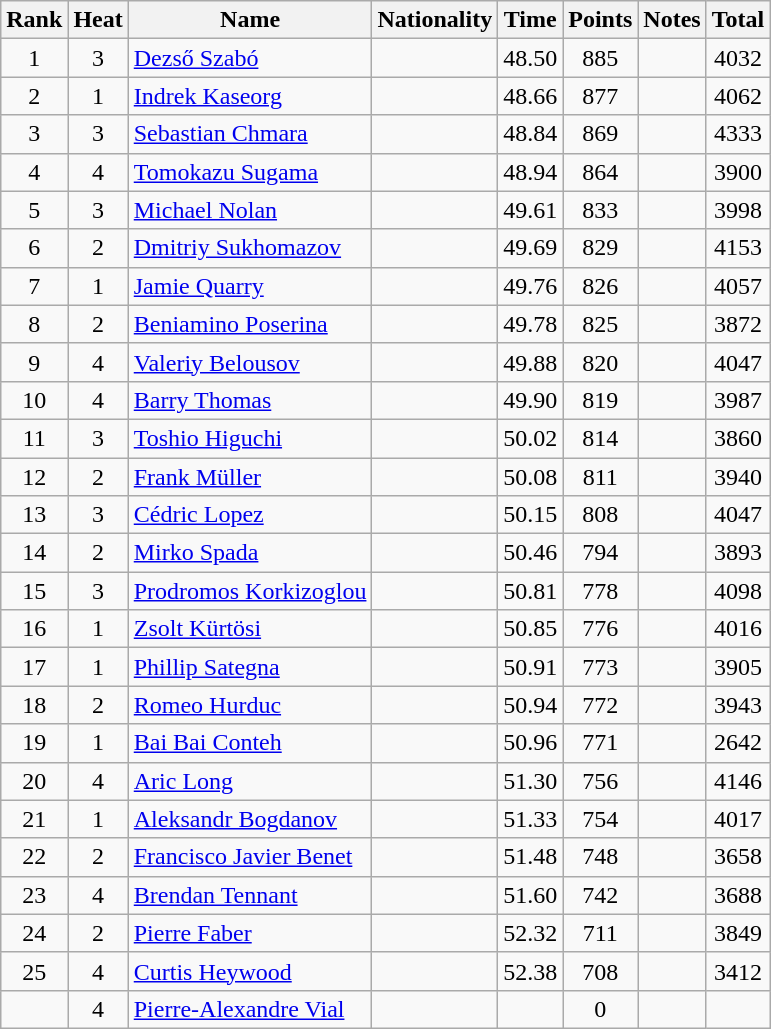<table class="wikitable sortable" style="text-align:center">
<tr>
<th>Rank</th>
<th>Heat</th>
<th>Name</th>
<th>Nationality</th>
<th>Time</th>
<th>Points</th>
<th>Notes</th>
<th>Total</th>
</tr>
<tr>
<td>1</td>
<td>3</td>
<td align="left"><a href='#'>Dezső Szabó</a></td>
<td align=left></td>
<td>48.50</td>
<td>885</td>
<td></td>
<td>4032</td>
</tr>
<tr>
<td>2</td>
<td>1</td>
<td align="left"><a href='#'>Indrek Kaseorg</a></td>
<td align=left></td>
<td>48.66</td>
<td>877</td>
<td></td>
<td>4062</td>
</tr>
<tr>
<td>3</td>
<td>3</td>
<td align="left"><a href='#'>Sebastian Chmara</a></td>
<td align=left></td>
<td>48.84</td>
<td>869</td>
<td></td>
<td>4333</td>
</tr>
<tr>
<td>4</td>
<td>4</td>
<td align="left"><a href='#'>Tomokazu Sugama</a></td>
<td align=left></td>
<td>48.94</td>
<td>864</td>
<td></td>
<td>3900</td>
</tr>
<tr>
<td>5</td>
<td>3</td>
<td align="left"><a href='#'>Michael Nolan</a></td>
<td align=left></td>
<td>49.61</td>
<td>833</td>
<td></td>
<td>3998</td>
</tr>
<tr>
<td>6</td>
<td>2</td>
<td align="left"><a href='#'>Dmitriy Sukhomazov</a></td>
<td align=left></td>
<td>49.69</td>
<td>829</td>
<td></td>
<td>4153</td>
</tr>
<tr>
<td>7</td>
<td>1</td>
<td align="left"><a href='#'>Jamie Quarry</a></td>
<td align=left></td>
<td>49.76</td>
<td>826</td>
<td></td>
<td>4057</td>
</tr>
<tr>
<td>8</td>
<td>2</td>
<td align="left"><a href='#'>Beniamino Poserina</a></td>
<td align=left></td>
<td>49.78</td>
<td>825</td>
<td></td>
<td>3872</td>
</tr>
<tr>
<td>9</td>
<td>4</td>
<td align="left"><a href='#'>Valeriy Belousov</a></td>
<td align=left></td>
<td>49.88</td>
<td>820</td>
<td></td>
<td>4047</td>
</tr>
<tr>
<td>10</td>
<td>4</td>
<td align="left"><a href='#'>Barry Thomas</a></td>
<td align=left></td>
<td>49.90</td>
<td>819</td>
<td></td>
<td>3987</td>
</tr>
<tr>
<td>11</td>
<td>3</td>
<td align="left"><a href='#'>Toshio Higuchi</a></td>
<td align=left></td>
<td>50.02</td>
<td>814</td>
<td></td>
<td>3860</td>
</tr>
<tr>
<td>12</td>
<td>2</td>
<td align="left"><a href='#'>Frank Müller</a></td>
<td align=left></td>
<td>50.08</td>
<td>811</td>
<td></td>
<td>3940</td>
</tr>
<tr>
<td>13</td>
<td>3</td>
<td align="left"><a href='#'>Cédric Lopez</a></td>
<td align=left></td>
<td>50.15</td>
<td>808</td>
<td></td>
<td>4047</td>
</tr>
<tr>
<td>14</td>
<td>2</td>
<td align="left"><a href='#'>Mirko Spada</a></td>
<td align=left></td>
<td>50.46</td>
<td>794</td>
<td></td>
<td>3893</td>
</tr>
<tr>
<td>15</td>
<td>3</td>
<td align="left"><a href='#'>Prodromos Korkizoglou</a></td>
<td align=left></td>
<td>50.81</td>
<td>778</td>
<td></td>
<td>4098</td>
</tr>
<tr>
<td>16</td>
<td>1</td>
<td align="left"><a href='#'>Zsolt Kürtösi</a></td>
<td align=left></td>
<td>50.85</td>
<td>776</td>
<td></td>
<td>4016</td>
</tr>
<tr>
<td>17</td>
<td>1</td>
<td align="left"><a href='#'>Phillip Sategna</a></td>
<td align=left></td>
<td>50.91</td>
<td>773</td>
<td></td>
<td>3905</td>
</tr>
<tr>
<td>18</td>
<td>2</td>
<td align="left"><a href='#'>Romeo Hurduc</a></td>
<td align=left></td>
<td>50.94</td>
<td>772</td>
<td></td>
<td>3943</td>
</tr>
<tr>
<td>19</td>
<td>1</td>
<td align="left"><a href='#'>Bai Bai Conteh</a></td>
<td align=left></td>
<td>50.96</td>
<td>771</td>
<td></td>
<td>2642</td>
</tr>
<tr>
<td>20</td>
<td>4</td>
<td align="left"><a href='#'>Aric Long</a></td>
<td align=left></td>
<td>51.30</td>
<td>756</td>
<td></td>
<td>4146</td>
</tr>
<tr>
<td>21</td>
<td>1</td>
<td align="left"><a href='#'>Aleksandr Bogdanov</a></td>
<td align=left></td>
<td>51.33</td>
<td>754</td>
<td></td>
<td>4017</td>
</tr>
<tr>
<td>22</td>
<td>2</td>
<td align="left"><a href='#'>Francisco Javier Benet</a></td>
<td align=left></td>
<td>51.48</td>
<td>748</td>
<td></td>
<td>3658</td>
</tr>
<tr>
<td>23</td>
<td>4</td>
<td align="left"><a href='#'>Brendan Tennant</a></td>
<td align=left></td>
<td>51.60</td>
<td>742</td>
<td></td>
<td>3688</td>
</tr>
<tr>
<td>24</td>
<td>2</td>
<td align="left"><a href='#'>Pierre Faber</a></td>
<td align=left></td>
<td>52.32</td>
<td>711</td>
<td></td>
<td>3849</td>
</tr>
<tr>
<td>25</td>
<td>4</td>
<td align="left"><a href='#'>Curtis Heywood</a></td>
<td align=left></td>
<td>52.38</td>
<td>708</td>
<td></td>
<td>3412</td>
</tr>
<tr>
<td></td>
<td>4</td>
<td align="left"><a href='#'>Pierre-Alexandre Vial</a></td>
<td align=left></td>
<td></td>
<td>0</td>
<td></td>
<td></td>
</tr>
</table>
